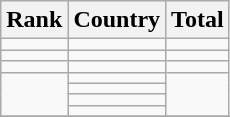<table class="sortable wikitable plainrowheaders">
<tr>
<th scope="col">Rank</th>
<th scope="col">Country</th>
<th scope="col">Total</th>
</tr>
<tr>
<td rowspan="1"></td>
<td></td>
<td style="text-align:center;"></td>
</tr>
<tr>
<td rowspan="1"></td>
<td></td>
<td style="text-align:center;"></td>
</tr>
<tr>
<td rowspan="1"></td>
<td></td>
<td style="text-align:center;"></td>
</tr>
<tr>
<td rowspan="4"></td>
<td></td>
<td rowspan="4"></td>
</tr>
<tr>
<td></td>
</tr>
<tr>
<td></td>
</tr>
<tr>
<td></td>
</tr>
<tr>
</tr>
</table>
